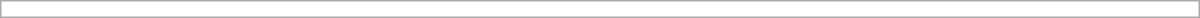<table class="collapsible uncollapsed" style="border:1px #aaa solid; width:50em; margin:0.2em auto">
<tr>
<td></td>
</tr>
<tr>
<td></td>
</tr>
</table>
